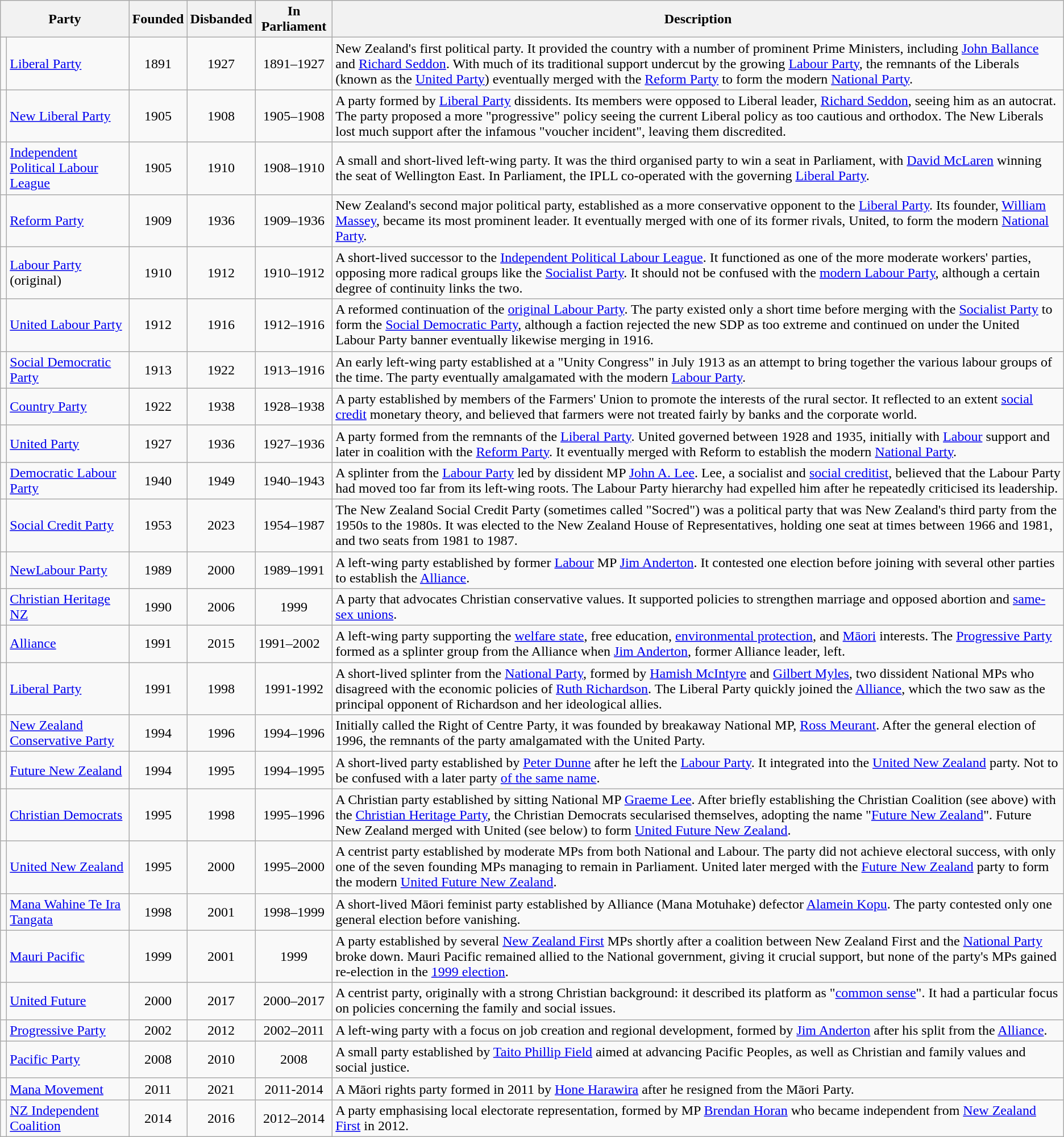<table class="wikitable sortable">
<tr>
<th colspan=2>Party</th>
<th>Founded</th>
<th>Disbanded</th>
<th>In Parliament</th>
<th>Description</th>
</tr>
<tr>
<td></td>
<td><a href='#'>Liberal Party</a></td>
<td align=center>1891</td>
<td align=center>1927</td>
<td align=center>1891–1927</td>
<td>New Zealand's first political party. It provided the country with a number of prominent Prime Ministers, including <a href='#'>John Ballance</a> and <a href='#'>Richard Seddon</a>. With much of its traditional support undercut by the growing <a href='#'>Labour Party</a>, the remnants of the Liberals (known as the <a href='#'>United Party</a>) eventually merged with the <a href='#'>Reform Party</a> to form the modern <a href='#'>National Party</a>.</td>
</tr>
<tr>
<td></td>
<td><a href='#'>New Liberal Party</a></td>
<td align=center>1905</td>
<td align=center>1908</td>
<td align=center>1905–1908</td>
<td>A party formed by <a href='#'>Liberal Party</a> dissidents. Its members were opposed to Liberal leader, <a href='#'>Richard Seddon</a>, seeing him as an autocrat. The party proposed a more "progressive" policy seeing the current Liberal policy as too cautious and orthodox. The New Liberals lost much support after the infamous "voucher incident", leaving them discredited.</td>
</tr>
<tr>
<td></td>
<td><a href='#'>Independent Political Labour League</a></td>
<td align=center>1905</td>
<td align=center>1910</td>
<td align=center>1908–1910</td>
<td>A small and short-lived left-wing party. It was the third organised party to win a seat in Parliament, with <a href='#'>David McLaren</a> winning the seat of Wellington East. In Parliament, the IPLL co-operated with the governing <a href='#'>Liberal Party</a>.</td>
</tr>
<tr>
<td></td>
<td><a href='#'>Reform Party</a></td>
<td align=center>1909</td>
<td align=center>1936</td>
<td align=center>1909–1936</td>
<td>New Zealand's second major political party, established as a more conservative opponent to the <a href='#'>Liberal Party</a>. Its founder, <a href='#'>William Massey</a>, became its most prominent leader. It eventually merged with one of its former rivals, United, to form the modern <a href='#'>National Party</a>.</td>
</tr>
<tr>
<td></td>
<td><a href='#'>Labour Party</a> (original)</td>
<td align=center>1910</td>
<td align=center>1912</td>
<td align=center>1910–1912</td>
<td>A short-lived successor to the <a href='#'>Independent Political Labour League</a>. It functioned as one of the more moderate workers' parties, opposing more radical groups like the <a href='#'>Socialist Party</a>. It should not be confused with the <a href='#'>modern Labour Party</a>, although a certain degree of continuity links the two.</td>
</tr>
<tr>
<td></td>
<td><a href='#'>United Labour Party</a></td>
<td align=center>1912</td>
<td align=center>1916</td>
<td align=center>1912–1916</td>
<td>A reformed continuation of the <a href='#'>original Labour Party</a>. The party existed only a short time before merging with the <a href='#'>Socialist Party</a> to form the <a href='#'>Social Democratic Party</a>, although a faction rejected the new SDP as too extreme and continued on under the United Labour Party banner eventually likewise merging in 1916.</td>
</tr>
<tr>
<td></td>
<td><a href='#'>Social Democratic Party</a></td>
<td align=center>1913</td>
<td align=center>1922</td>
<td align=center>1913–1916</td>
<td>An early left-wing party established at a "Unity Congress" in July 1913 as an attempt to bring together the various labour groups of the time. The party eventually amalgamated with the modern <a href='#'>Labour Party</a>.</td>
</tr>
<tr>
<td></td>
<td><a href='#'>Country Party</a></td>
<td align=center>1922</td>
<td align=center>1938</td>
<td align=center>1928–1938</td>
<td>A party established by members of the Farmers' Union to promote the interests of the rural sector. It reflected to an extent <a href='#'>social credit</a> monetary theory, and believed that farmers were not treated fairly by banks and the corporate world.</td>
</tr>
<tr>
<td></td>
<td><a href='#'>United Party</a></td>
<td align=center>1927</td>
<td align=center>1936</td>
<td align=center>1927–1936</td>
<td>A party formed from the remnants of the <a href='#'>Liberal Party</a>. United governed between 1928 and 1935, initially with <a href='#'>Labour</a> support and later in coalition with the <a href='#'>Reform Party</a>. It eventually merged with Reform to establish the modern <a href='#'>National Party</a>.</td>
</tr>
<tr>
<td></td>
<td><a href='#'>Democratic Labour Party</a></td>
<td align=center>1940</td>
<td align=center>1949</td>
<td align=center>1940–1943</td>
<td>A splinter from the <a href='#'>Labour Party</a> led by dissident MP <a href='#'>John A. Lee</a>. Lee, a socialist and <a href='#'>social creditist</a>, believed that the Labour Party had moved too far from its left-wing roots. The Labour Party hierarchy had expelled him after he repeatedly criticised its leadership.</td>
</tr>
<tr>
<td></td>
<td><a href='#'>Social Credit Party</a></td>
<td align=center>1953</td>
<td align=center>2023</td>
<td align=center>1954–1987</td>
<td>The New Zealand Social Credit Party (sometimes called "Socred") was a political party that was New Zealand's third party from the 1950s to the 1980s. It was elected to the New Zealand House of Representatives, holding one seat at times between 1966 and 1981, and two seats from 1981 to 1987.</td>
</tr>
<tr>
<td></td>
<td><a href='#'>NewLabour Party</a></td>
<td align=center>1989</td>
<td align=center>2000</td>
<td align=center>1989–1991</td>
<td>A left-wing party established by former <a href='#'>Labour</a> MP <a href='#'>Jim Anderton</a>. It contested one election before joining with several other parties to establish the <a href='#'>Alliance</a>.</td>
</tr>
<tr>
<td></td>
<td><a href='#'>Christian Heritage NZ</a></td>
<td align=center>1990</td>
<td align=center>2006</td>
<td align=center>1999</td>
<td>A party that advocates Christian conservative values. It supported policies to strengthen marriage and opposed abortion and <a href='#'>same-sex unions</a>.</td>
</tr>
<tr>
<td></td>
<td><a href='#'>Alliance</a></td>
<td align=center>1991</td>
<td align=center>2015</td>
<td>1991–2002</td>
<td>A left-wing party supporting the <a href='#'>welfare state</a>, free education, <a href='#'>environmental protection</a>, and <a href='#'>Māori</a> interests. The <a href='#'>Progressive Party</a> formed as a splinter group from the Alliance when <a href='#'>Jim Anderton</a>, former Alliance leader, left.</td>
</tr>
<tr>
<td></td>
<td><a href='#'>Liberal Party</a></td>
<td align=center>1991</td>
<td align=center>1998</td>
<td align=center>1991-1992</td>
<td>A short-lived splinter from the <a href='#'>National Party</a>, formed by <a href='#'>Hamish McIntyre</a> and <a href='#'>Gilbert Myles</a>, two dissident National MPs who disagreed with the economic policies of <a href='#'>Ruth Richardson</a>. The Liberal Party quickly joined the <a href='#'>Alliance</a>, which the two saw as the principal opponent of Richardson and her ideological allies.</td>
</tr>
<tr>
<td></td>
<td><a href='#'>New Zealand Conservative Party</a></td>
<td align=center>1994</td>
<td align=center>1996</td>
<td align=center>1994–1996</td>
<td>Initially called the Right of Centre Party, it was founded by breakaway National MP, <a href='#'>Ross Meurant</a>. After the general election of 1996, the remnants of the party amalgamated with the United Party.</td>
</tr>
<tr>
<td></td>
<td><a href='#'>Future New Zealand</a></td>
<td align=center>1994</td>
<td align=center>1995</td>
<td align=center>1994–1995</td>
<td>A short-lived party established by <a href='#'>Peter Dunne</a> after he left the <a href='#'>Labour Party</a>. It integrated into the <a href='#'>United New Zealand</a> party. Not to be confused with a later party <a href='#'>of the same name</a>.</td>
</tr>
<tr>
<td></td>
<td><a href='#'>Christian Democrats</a></td>
<td align=center>1995</td>
<td align=center>1998</td>
<td align=center>1995–1996</td>
<td>A Christian party established by sitting National MP <a href='#'>Graeme Lee</a>. After briefly establishing the Christian Coalition (see above) with the <a href='#'>Christian Heritage Party</a>, the Christian Democrats secularised themselves, adopting the name "<a href='#'>Future New Zealand</a>". Future New Zealand merged with United (see below) to form <a href='#'>United Future New Zealand</a>.</td>
</tr>
<tr>
<td></td>
<td><a href='#'>United New Zealand</a></td>
<td align=center>1995</td>
<td align=center>2000</td>
<td align=center>1995–2000</td>
<td>A centrist party established by moderate MPs from both National and Labour. The party did not achieve electoral success, with only one of the seven founding MPs managing to remain in Parliament. United later merged with the <a href='#'>Future New Zealand</a> party to form the modern <a href='#'>United Future New Zealand</a>.</td>
</tr>
<tr>
<td></td>
<td><a href='#'>Mana Wahine Te Ira Tangata</a></td>
<td align=center>1998</td>
<td align=center>2001</td>
<td align=center>1998–1999</td>
<td>A short-lived Māori feminist party established by Alliance (Mana Motuhake) defector <a href='#'>Alamein Kopu</a>. The party contested only one general election before vanishing.</td>
</tr>
<tr>
<td></td>
<td><a href='#'>Mauri Pacific</a></td>
<td align=center>1999</td>
<td align=center>2001</td>
<td align=center>1999</td>
<td>A party established by several <a href='#'>New Zealand First</a> MPs shortly after a coalition between New Zealand First and the <a href='#'>National Party</a> broke down. Mauri Pacific remained allied to the National government, giving it crucial support, but none of the party's MPs gained re-election in the <a href='#'>1999 election</a>.</td>
</tr>
<tr>
<td></td>
<td><a href='#'>United Future</a></td>
<td align=center>2000</td>
<td align=center>2017</td>
<td align=center>2000–2017</td>
<td>A centrist party, originally with a strong Christian background: it described its platform as "<a href='#'>common sense</a>". It had a particular focus on policies concerning the family and social issues.</td>
</tr>
<tr>
<td></td>
<td><a href='#'>Progressive Party</a></td>
<td align=center>2002</td>
<td align=center>2012</td>
<td align=center>2002–2011</td>
<td>A left-wing party with a focus on job creation and regional development, formed by <a href='#'>Jim Anderton</a> after his split from the <a href='#'>Alliance</a>.</td>
</tr>
<tr>
<td></td>
<td><a href='#'>Pacific Party</a></td>
<td align=center>2008</td>
<td align=center>2010</td>
<td align=center>2008</td>
<td>A small party established by <a href='#'>Taito Phillip Field</a> aimed at advancing Pacific Peoples, as well as Christian and family values and social justice.</td>
</tr>
<tr>
<td></td>
<td><a href='#'>Mana Movement</a></td>
<td align=center>2011</td>
<td align=center>2021</td>
<td align=center>2011-2014</td>
<td>A Māori rights party formed in 2011 by <a href='#'>Hone Harawira</a> after he resigned from the Māori Party.</td>
</tr>
<tr>
<td></td>
<td><a href='#'>NZ Independent Coalition</a></td>
<td align=center>2014</td>
<td align=center>2016</td>
<td align=center>2012–2014</td>
<td>A party emphasising local electorate representation, formed by MP <a href='#'>Brendan Horan</a> who became independent from <a href='#'>New Zealand First</a> in 2012.</td>
</tr>
</table>
